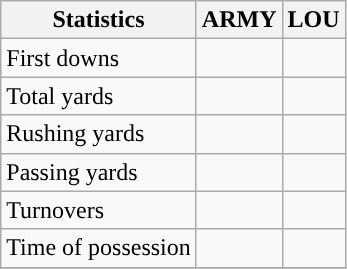<table class="wikitable">
<tr>
<th>Statistics</th>
<th>ARMY</th>
<th>LOU</th>
</tr>
<tr>
<td>First downs</td>
<td></td>
<td></td>
</tr>
<tr>
<td>Total yards</td>
<td></td>
<td></td>
</tr>
<tr>
<td>Rushing yards</td>
<td></td>
<td></td>
</tr>
<tr>
<td>Passing yards</td>
<td></td>
<td></td>
</tr>
<tr>
<td>Turnovers</td>
<td></td>
<td></td>
</tr>
<tr>
<td>Time of possession</td>
<td></td>
<td></td>
</tr>
<tr>
</tr>
</table>
